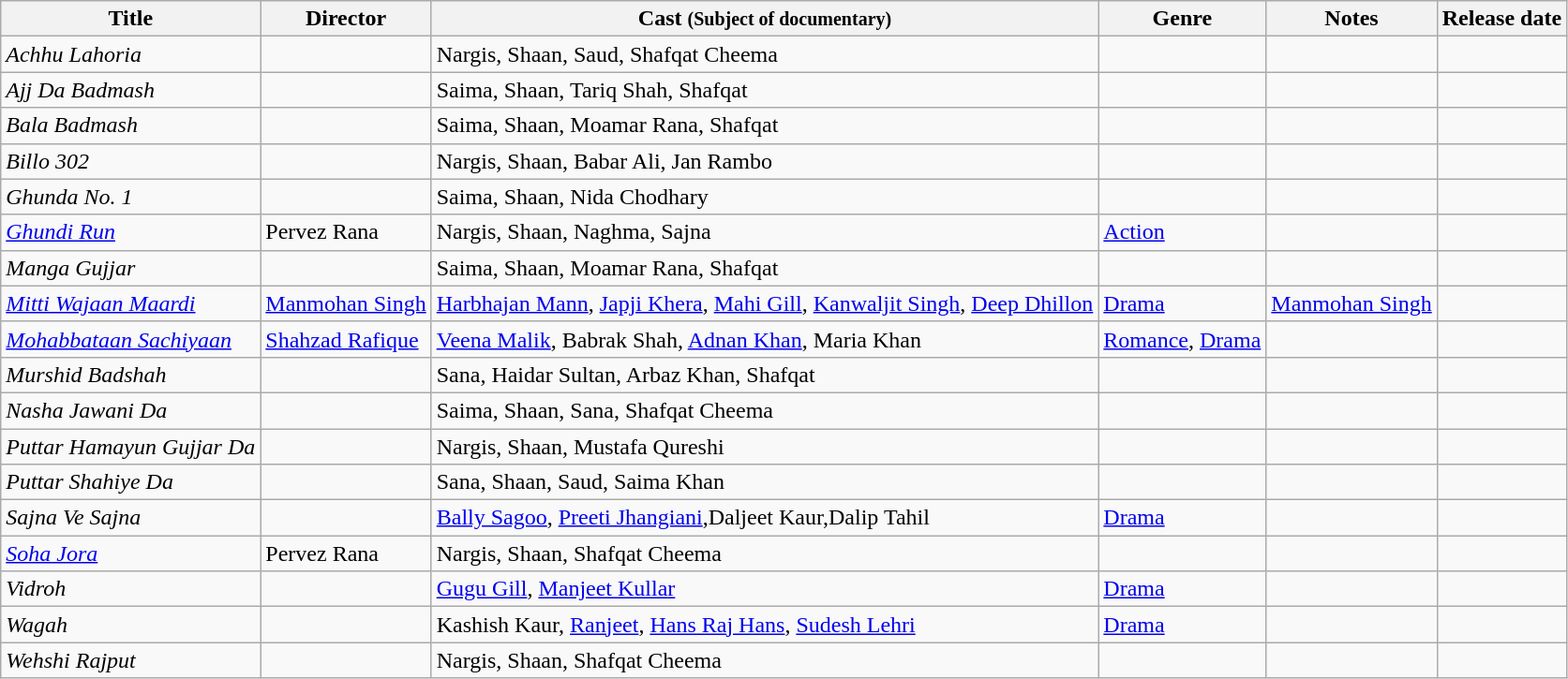<table class="wikitable sortable">
<tr>
<th>Title</th>
<th>Director</th>
<th>Cast <small>(Subject of documentary)</small></th>
<th>Genre</th>
<th>Notes</th>
<th>Release date</th>
</tr>
<tr>
<td><span></span> <em>Achhu Lahoria</em></td>
<td></td>
<td>Nargis, Shaan, Saud, Shafqat Cheema</td>
<td></td>
<td></td>
<td></td>
</tr>
<tr>
<td><em>Ajj Da Badmash</em></td>
<td></td>
<td>Saima, Shaan, Tariq Shah, Shafqat</td>
<td></td>
<td></td>
<td></td>
</tr>
<tr>
<td><span></span> <em>Bala Badmash</em></td>
<td></td>
<td>Saima, Shaan, Moamar Rana, Shafqat</td>
<td></td>
<td></td>
<td></td>
</tr>
<tr>
<td><em>Billo 302</em></td>
<td></td>
<td>Nargis, Shaan, Babar Ali, Jan Rambo</td>
<td></td>
<td></td>
<td></td>
</tr>
<tr>
<td><span></span> <em>Ghunda No. 1</em></td>
<td></td>
<td>Saima, Shaan, Nida Chodhary</td>
<td></td>
<td></td>
<td></td>
</tr>
<tr>
<td><em><a href='#'>Ghundi Run</a></em></td>
<td>Pervez Rana</td>
<td>Nargis, Shaan, Naghma, Sajna</td>
<td><a href='#'>Action</a></td>
<td></td>
<td></td>
</tr>
<tr>
<td><span></span> <em>Manga Gujjar</em></td>
<td></td>
<td>Saima, Shaan, Moamar Rana, Shafqat</td>
<td></td>
<td></td>
<td></td>
</tr>
<tr>
<td><em><a href='#'>Mitti Wajaan Maardi</a></em></td>
<td><a href='#'>Manmohan Singh</a></td>
<td><a href='#'>Harbhajan Mann</a>, <a href='#'>Japji Khera</a>, <a href='#'>Mahi Gill</a>, <a href='#'>Kanwaljit Singh</a>, <a href='#'>Deep Dhillon</a></td>
<td><a href='#'>Drama</a></td>
<td><a href='#'>Manmohan Singh</a></td>
<td></td>
</tr>
<tr>
<td><em><a href='#'>Mohabbataan Sachiyaan</a></em></td>
<td><a href='#'>Shahzad Rafique</a></td>
<td><a href='#'>Veena Malik</a>, Babrak Shah, <a href='#'>Adnan Khan</a>, Maria Khan</td>
<td><a href='#'>Romance</a>, <a href='#'>Drama</a></td>
<td></td>
<td></td>
</tr>
<tr>
<td><em>Murshid Badshah</em></td>
<td></td>
<td>Sana, Haidar Sultan, Arbaz Khan, Shafqat</td>
<td></td>
<td></td>
<td></td>
</tr>
<tr>
<td><em>Nasha Jawani Da</em></td>
<td></td>
<td>Saima, Shaan, Sana, Shafqat Cheema</td>
<td></td>
<td></td>
<td></td>
</tr>
<tr>
<td><span></span> <em>Puttar Hamayun Gujjar Da</em></td>
<td></td>
<td>Nargis, Shaan, Mustafa Qureshi</td>
<td></td>
<td></td>
<td></td>
</tr>
<tr>
<td><em>Puttar Shahiye Da</em></td>
<td></td>
<td>Sana, Shaan, Saud, Saima Khan</td>
<td></td>
<td></td>
<td></td>
</tr>
<tr>
<td><span></span> <em>Sajna Ve Sajna</em></td>
<td></td>
<td><a href='#'>Bally Sagoo</a>, <a href='#'>Preeti Jhangiani</a>,Daljeet Kaur,Dalip Tahil</td>
<td><a href='#'>Drama</a></td>
<td></td>
<td></td>
</tr>
<tr>
<td><em><a href='#'>Soha Jora</a></em></td>
<td>Pervez Rana</td>
<td>Nargis, Shaan, Shafqat Cheema</td>
<td></td>
<td></td>
<td></td>
</tr>
<tr>
<td><span></span> <em>Vidroh</em></td>
<td></td>
<td><a href='#'>Gugu Gill</a>, <a href='#'>Manjeet Kullar</a></td>
<td><a href='#'>Drama</a></td>
<td></td>
<td></td>
</tr>
<tr>
<td><span></span> <em>Wagah</em></td>
<td></td>
<td>Kashish Kaur, <a href='#'>Ranjeet</a>, <a href='#'>Hans Raj Hans</a>, <a href='#'>Sudesh Lehri</a></td>
<td><a href='#'>Drama</a></td>
<td></td>
<td></td>
</tr>
<tr>
<td><em>Wehshi Rajput</em></td>
<td></td>
<td>Nargis, Shaan, Shafqat Cheema</td>
<td></td>
<td></td>
<td></td>
</tr>
</table>
